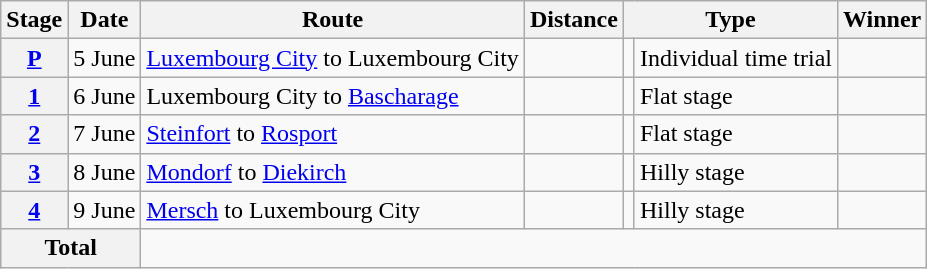<table class="wikitable">
<tr>
<th>Stage</th>
<th>Date</th>
<th>Route</th>
<th>Distance</th>
<th colspan="2">Type</th>
<th>Winner</th>
</tr>
<tr>
<th scope="row"><a href='#'>P</a></th>
<td align=right>5 June</td>
<td><a href='#'>Luxembourg City</a> to Luxembourg City</td>
<td style="text-align:right;"></td>
<td></td>
<td>Individual time trial</td>
<td></td>
</tr>
<tr>
<th scope="row"><a href='#'>1</a></th>
<td align=right>6 June</td>
<td>Luxembourg City to <a href='#'>Bascharage</a></td>
<td style="text-align:right;"></td>
<td></td>
<td>Flat stage</td>
<td></td>
</tr>
<tr>
<th scope="row"><a href='#'>2</a></th>
<td align=right>7 June</td>
<td><a href='#'>Steinfort</a> to <a href='#'>Rosport</a></td>
<td style="text-align:right;"></td>
<td></td>
<td>Flat stage</td>
<td></td>
</tr>
<tr>
<th scope="row"><a href='#'>3</a></th>
<td align=right>8 June</td>
<td><a href='#'>Mondorf</a> to <a href='#'>Diekirch</a></td>
<td style="text-align:right;"></td>
<td></td>
<td>Hilly stage</td>
<td></td>
</tr>
<tr>
<th scope="row"><a href='#'>4</a></th>
<td align=right>9 June</td>
<td><a href='#'>Mersch</a> to Luxembourg City</td>
<td style="text-align:right;"></td>
<td></td>
<td>Hilly stage</td>
<td></td>
</tr>
<tr>
<th colspan="2" style="text-align:center;">Total</th>
<td colspan="5" style="text-align:center;"></td>
</tr>
</table>
